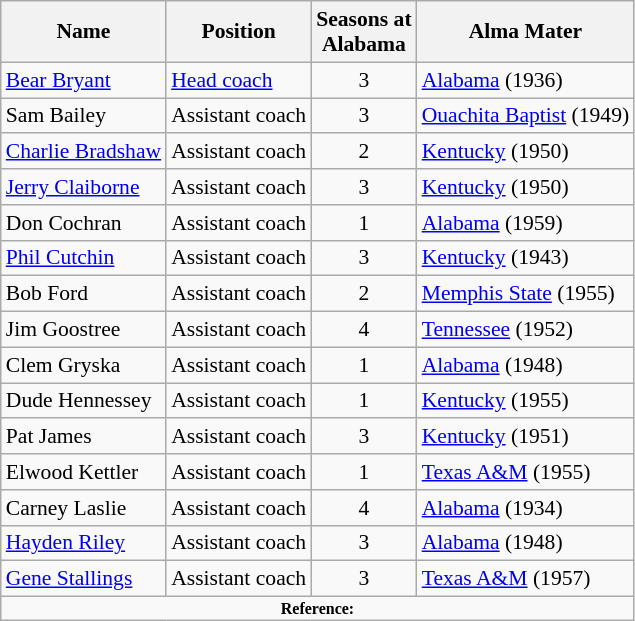<table class="wikitable" border="1" style="font-size:90%;">
<tr>
<th>Name</th>
<th>Position</th>
<th>Seasons at<br>Alabama</th>
<th>Alma Mater</th>
</tr>
<tr>
<td><a href='#'>Bear Bryant</a></td>
<td><a href='#'>Head coach</a></td>
<td align=center>3</td>
<td><a href='#'>Alabama</a> (1936)</td>
</tr>
<tr>
<td>Sam Bailey</td>
<td>Assistant coach</td>
<td align=center>3</td>
<td><a href='#'>Ouachita Baptist</a> (1949)</td>
</tr>
<tr>
<td><a href='#'>Charlie Bradshaw</a></td>
<td>Assistant coach</td>
<td align=center>2</td>
<td><a href='#'>Kentucky</a> (1950)</td>
</tr>
<tr>
<td><a href='#'>Jerry Claiborne</a></td>
<td>Assistant coach</td>
<td align=center>3</td>
<td><a href='#'>Kentucky</a> (1950)</td>
</tr>
<tr>
<td>Don Cochran</td>
<td>Assistant coach</td>
<td align=center>1</td>
<td><a href='#'>Alabama</a> (1959)</td>
</tr>
<tr>
<td><a href='#'>Phil Cutchin</a></td>
<td>Assistant coach</td>
<td align=center>3</td>
<td><a href='#'>Kentucky</a> (1943)</td>
</tr>
<tr>
<td>Bob Ford</td>
<td>Assistant coach</td>
<td align=center>2</td>
<td><a href='#'>Memphis State</a> (1955)</td>
</tr>
<tr>
<td>Jim Goostree</td>
<td>Assistant coach</td>
<td align=center>4</td>
<td><a href='#'>Tennessee</a> (1952)</td>
</tr>
<tr>
<td>Clem Gryska</td>
<td>Assistant coach</td>
<td align=center>1</td>
<td><a href='#'>Alabama</a> (1948)</td>
</tr>
<tr>
<td>Dude Hennessey</td>
<td>Assistant coach</td>
<td align=center>1</td>
<td><a href='#'>Kentucky</a> (1955)</td>
</tr>
<tr>
<td>Pat James</td>
<td>Assistant coach</td>
<td align=center>3</td>
<td><a href='#'>Kentucky</a> (1951)</td>
</tr>
<tr>
<td>Elwood Kettler</td>
<td>Assistant coach</td>
<td align=center>1</td>
<td><a href='#'>Texas A&M</a> (1955)</td>
</tr>
<tr>
<td>Carney Laslie</td>
<td>Assistant coach</td>
<td align=center>4</td>
<td><a href='#'>Alabama</a> (1934)</td>
</tr>
<tr>
<td><a href='#'>Hayden Riley</a></td>
<td>Assistant coach</td>
<td align=center>3</td>
<td><a href='#'>Alabama</a>  (1948)</td>
</tr>
<tr>
<td><a href='#'>Gene Stallings</a></td>
<td>Assistant coach</td>
<td align=center>3</td>
<td><a href='#'>Texas A&M</a> (1957)</td>
</tr>
<tr>
<td colspan="4" style="font-size: 8pt" align="center"><strong>Reference:</strong></td>
</tr>
</table>
